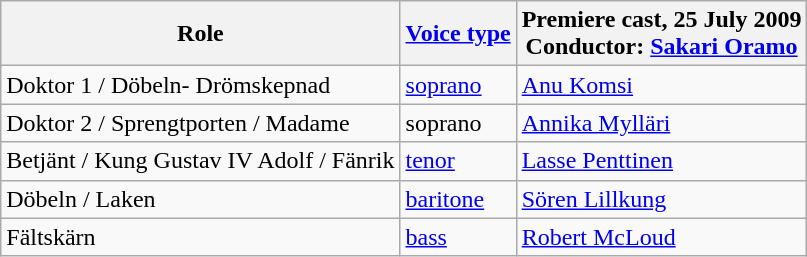<table class="wikitable">
<tr>
<th>Role</th>
<th><a href='#'>Voice type</a></th>
<th>Premiere cast, 25 July 2009<br>Conductor: <a href='#'>Sakari Oramo</a></th>
</tr>
<tr>
<td>Doktor 1 / Döbeln- Drömskepnad</td>
<td><a href='#'>soprano</a></td>
<td><a href='#'>Anu Komsi</a></td>
</tr>
<tr>
<td>Doktor 2 / Sprengtporten / Madame</td>
<td>soprano</td>
<td><a href='#'>Annika Mylläri</a></td>
</tr>
<tr>
<td>Betjänt / Kung Gustav IV Adolf / Fänrik</td>
<td><a href='#'>tenor</a></td>
<td><a href='#'>Lasse Penttinen</a></td>
</tr>
<tr>
<td>Döbeln / Laken</td>
<td><a href='#'>baritone</a></td>
<td><a href='#'>Sören Lillkung</a></td>
</tr>
<tr>
<td>Fältskärn</td>
<td><a href='#'>bass</a></td>
<td><a href='#'>Robert McLoud</a></td>
</tr>
</table>
